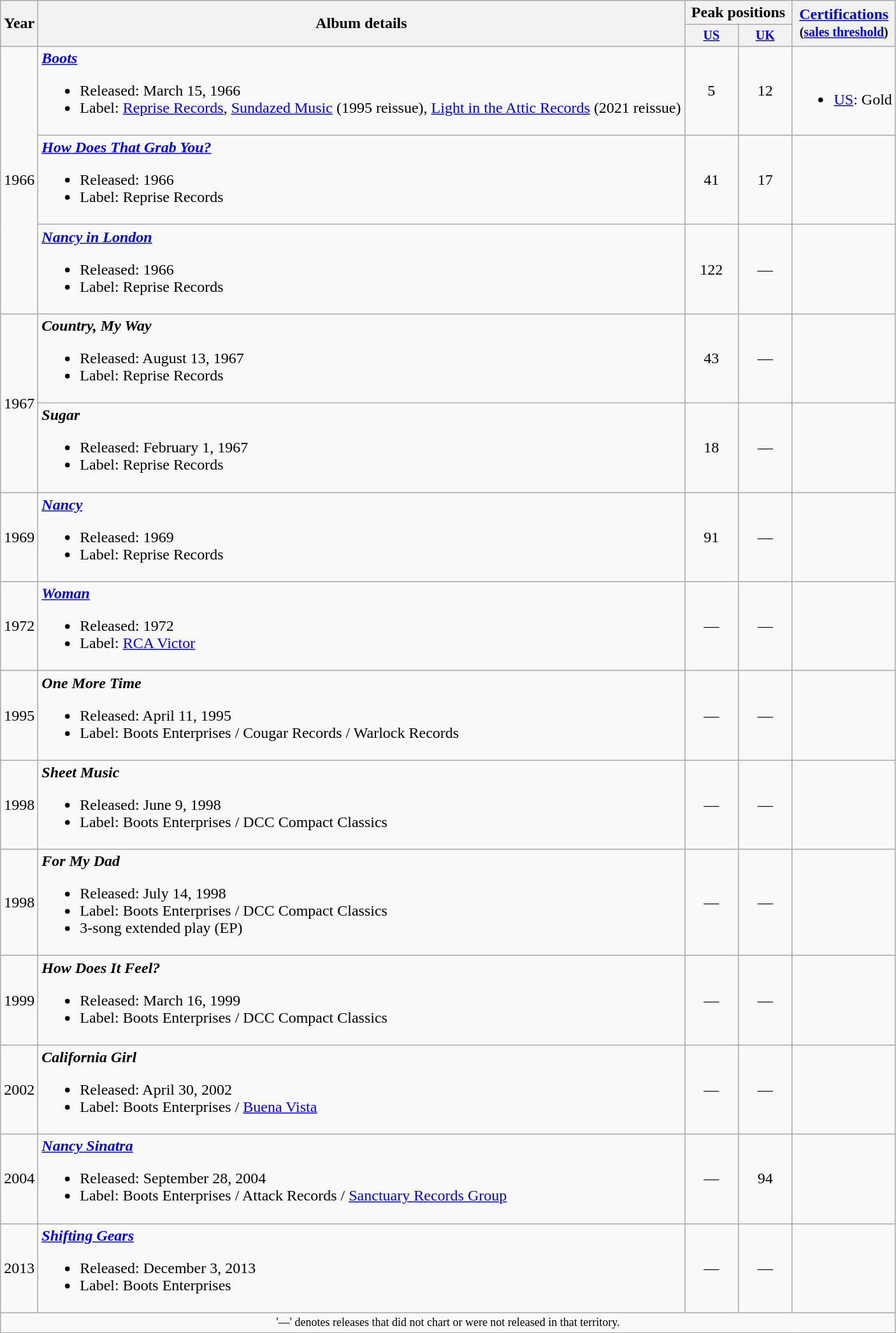<table class=wikitable style=text-align:center;>
<tr>
<th rowspan=2>Year</th>
<th rowspan=2>Album details</th>
<th colspan=2>Peak positions</th>
<th rowspan=2><a href='#'>Certifications</a><br><small>(<a href='#'>sales threshold</a>)</small></th>
</tr>
<tr style="font-size:smaller;">
<th width=50><a href='#'>US</a><br></th>
<th width=50><a href='#'>UK</a><br></th>
</tr>
<tr>
<td rowspan=3>1966</td>
<td align=left><strong><em><a href='#'>Boots</a></em></strong><br><ul><li>Released: March 15, 1966</li><li>Label: <a href='#'>Reprise Records</a>, <a href='#'>Sundazed Music</a> (1995 reissue), <a href='#'>Light in the Attic Records</a> (2021 reissue)</li></ul></td>
<td>5</td>
<td>12</td>
<td align=left><br><ul><li><a href='#'>US</a>: Gold</li></ul></td>
</tr>
<tr>
<td align=left><strong><em><a href='#'>How Does That Grab You?</a></em></strong><br><ul><li>Released: 1966</li><li>Label: Reprise Records</li></ul></td>
<td>41</td>
<td>17</td>
<td></td>
</tr>
<tr>
<td align=left><strong><em><a href='#'>Nancy in London</a></em></strong><br><ul><li>Released: 1966</li><li>Label: Reprise Records</li></ul></td>
<td>122</td>
<td>—</td>
<td></td>
</tr>
<tr>
<td rowspan=2>1967</td>
<td align=left><strong><em>Country, My Way</em></strong><br><ul><li>Released: August 13, 1967</li><li>Label: Reprise Records</li></ul></td>
<td>43</td>
<td>—</td>
<td></td>
</tr>
<tr>
<td align=left><strong><em>Sugar</em></strong><br><ul><li>Released: February 1, 1967</li><li>Label: Reprise Records</li></ul></td>
<td>18</td>
<td>—</td>
<td></td>
</tr>
<tr>
<td>1969</td>
<td align=left><strong><em><a href='#'>Nancy</a></em></strong><br><ul><li>Released: 1969</li><li>Label: Reprise Records</li></ul></td>
<td>91</td>
<td>—</td>
<td></td>
</tr>
<tr>
<td>1972</td>
<td align=left><strong><em><a href='#'>Woman</a></em></strong><br><ul><li>Released: 1972</li><li>Label: <a href='#'>RCA Victor</a></li></ul></td>
<td>—</td>
<td>—</td>
<td></td>
</tr>
<tr>
<td>1995</td>
<td align=left><strong><em>One More Time</em></strong><br><ul><li>Released: April 11, 1995</li><li>Label: Boots Enterprises / Cougar Records / Warlock Records</li></ul></td>
<td>—</td>
<td>—</td>
<td></td>
</tr>
<tr>
<td>1998</td>
<td align=left><strong><em>Sheet Music</em></strong><br><ul><li>Released: June 9, 1998</li><li>Label: Boots Enterprises / DCC Compact Classics</li></ul></td>
<td>—</td>
<td>—</td>
<td></td>
</tr>
<tr>
<td>1998</td>
<td align=left><strong><em>For My Dad</em></strong><br><ul><li>Released: July 14, 1998</li><li>Label: Boots Enterprises / DCC Compact Classics</li><li>3-song extended play (EP)</li></ul></td>
<td>—</td>
<td>—</td>
<td></td>
</tr>
<tr>
<td>1999</td>
<td align=left><strong><em>How Does It Feel?</em></strong><br><ul><li>Released: March 16, 1999</li><li>Label: Boots Enterprises / DCC Compact Classics</li></ul></td>
<td>—</td>
<td>—</td>
<td></td>
</tr>
<tr>
<td>2002</td>
<td align=left><strong><em>California Girl</em></strong><br><ul><li>Released: April 30, 2002</li><li>Label: Boots Enterprises / <a href='#'>Buena Vista</a></li></ul></td>
<td>—</td>
<td>—</td>
<td></td>
</tr>
<tr>
<td>2004</td>
<td align=left><strong><em><a href='#'>Nancy Sinatra</a></em></strong><br><ul><li>Released: September 28, 2004</li><li>Label: Boots Enterprises / Attack Records / <a href='#'>Sanctuary Records Group</a></li></ul></td>
<td>—</td>
<td>94</td>
<td></td>
</tr>
<tr>
<td>2013</td>
<td align=left><strong><em><a href='#'>Shifting Gears</a></em></strong><br><ul><li>Released: December 3, 2013</li><li>Label: Boots Enterprises</li></ul></td>
<td>—</td>
<td>—</td>
<td></td>
</tr>
<tr>
<td align="center" colspan="5" style="font-size: 9pt">'—' denotes releases that did not chart or were not released in that territory.</td>
</tr>
</table>
